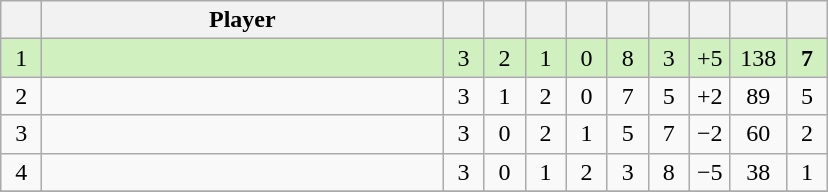<table class="wikitable" style="text-align:center;">
<tr>
<th width=20></th>
<th width=260>Player</th>
<th width=20></th>
<th width=20></th>
<th width=20></th>
<th width=20></th>
<th width=20></th>
<th width=20></th>
<th width=20></th>
<th width=30></th>
<th width=20></th>
</tr>
<tr style="background:#D0F0C0;">
<td>1</td>
<td align=left> <small></small></td>
<td>3</td>
<td>2</td>
<td>1</td>
<td>0</td>
<td>8</td>
<td>3</td>
<td>+5</td>
<td>138</td>
<td><strong>7</strong></td>
</tr>
<tr>
<td>2</td>
<td align=left> <small></small></td>
<td>3</td>
<td>1</td>
<td>2</td>
<td>0</td>
<td>7</td>
<td>5</td>
<td>+2</td>
<td>89</td>
<td>5</td>
</tr>
<tr>
<td>3</td>
<td align=left> <small></small></td>
<td>3</td>
<td>0</td>
<td>2</td>
<td>1</td>
<td>5</td>
<td>7</td>
<td>−2</td>
<td>60</td>
<td>2</td>
</tr>
<tr>
<td>4</td>
<td align=left> <small></small></td>
<td>3</td>
<td>0</td>
<td>1</td>
<td>2</td>
<td>3</td>
<td>8</td>
<td>−5</td>
<td>38</td>
<td>1</td>
</tr>
<tr>
</tr>
</table>
